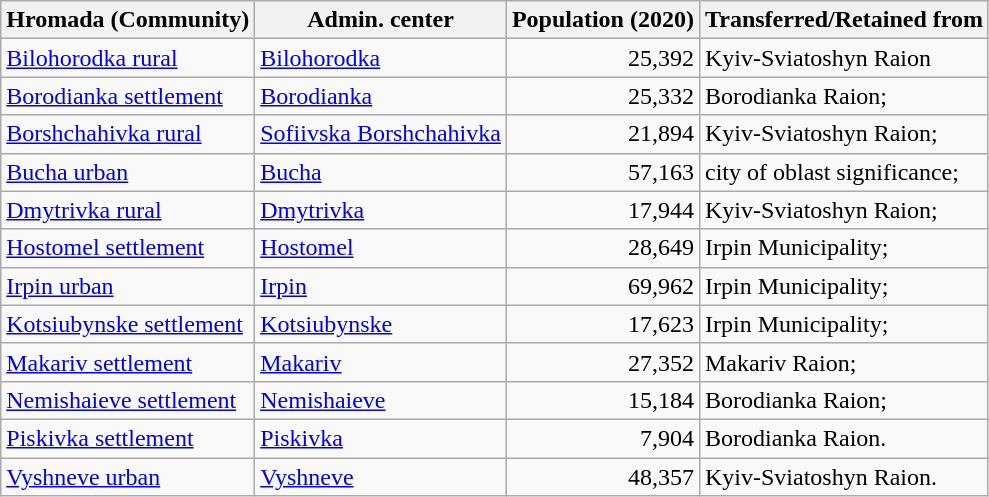<table class="wikitable">
<tr>
<th>Hromada (Community)</th>
<th>Admin. center</th>
<th>Population (2020)</th>
<th>Transferred/Retained from</th>
</tr>
<tr>
<td><a href='#'>Bilohorodka rural</a></td>
<td><a href='#'>Bilohorodka</a></td>
<td align=right>25,392</td>
<td>Kyiv-Sviatoshyn Raion</td>
</tr>
<tr>
<td><a href='#'>Borodianka settlement</a></td>
<td><a href='#'>Borodianka</a></td>
<td align=right>25,332</td>
<td>Borodianka Raion;</td>
</tr>
<tr>
<td><a href='#'>Borshchahivka rural</a></td>
<td><a href='#'>Sofiivska Borshchahivka</a></td>
<td align=right>21,894</td>
<td>Kyiv-Sviatoshyn Raion;</td>
</tr>
<tr>
<td><a href='#'>Bucha urban</a></td>
<td><a href='#'>Bucha</a></td>
<td align=right>57,163</td>
<td>city of oblast significance;</td>
</tr>
<tr>
<td><a href='#'>Dmytrivka rural</a></td>
<td><a href='#'>Dmytrivka</a></td>
<td align=right>17,944</td>
<td>Kyiv-Sviatoshyn Raion;</td>
</tr>
<tr>
<td><a href='#'>Hostomel settlement</a></td>
<td><a href='#'>Hostomel</a></td>
<td align=right>28,649</td>
<td>Irpin Municipality;</td>
</tr>
<tr>
<td><a href='#'>Irpin urban</a></td>
<td><a href='#'>Irpin</a></td>
<td align=right>69,962</td>
<td>Irpin Municipality;</td>
</tr>
<tr>
<td><a href='#'>Kotsiubynske settlement</a></td>
<td><a href='#'>Kotsiubynske</a></td>
<td align=right>17,623</td>
<td>Irpin Municipality;</td>
</tr>
<tr>
<td><a href='#'>Makariv settlement</a></td>
<td><a href='#'>Makariv</a></td>
<td align=right>27,352</td>
<td>Makariv Raion;</td>
</tr>
<tr>
<td><a href='#'>Nemishaieve settlement</a></td>
<td><a href='#'>Nemishaieve</a></td>
<td align=right>15,184</td>
<td>Borodianka Raion;</td>
</tr>
<tr>
<td><a href='#'>Piskivka settlement</a></td>
<td><a href='#'>Piskivka</a></td>
<td align=right>7,904</td>
<td>Borodianka Raion.</td>
</tr>
<tr>
<td><a href='#'>Vyshneve urban</a></td>
<td><a href='#'>Vyshneve</a></td>
<td align=right>48,357</td>
<td>Kyiv-Sviatoshyn Raion.</td>
</tr>
</table>
